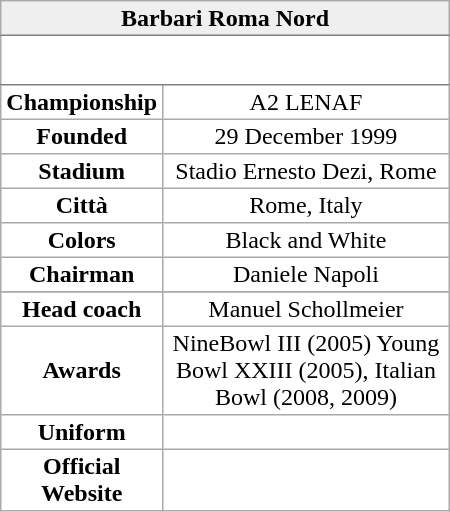<table border="1" align="right" cellpadding="2" cellspacing="2" width="300" bgcolor="#ffffff" style="margin: 0 0 1em 1em; border: 1px #aaaaaa solid; border-collapse: collapse;">
<tr>
<td align="center" bgcolor="#efefef" colspan=2 style="border-bottom:1px solid gray;"><strong>Barbari Roma Nord</strong></td>
</tr>
<tr>
<td align="center" colspan="2" style="border-bottom:1px solid gray;"><br><table>
<tr>
<td align=center colspan="1"></td>
<td align=center colspan="1"></td>
</tr>
<tr>
<td align=center></td>
<td align=center></td>
</tr>
</table>
</td>
</tr>
<tr align="center">
<td><strong>Championship</strong></td>
<td>A2 LENAF</td>
</tr>
<tr align="center">
<td><strong>Founded</strong></td>
<td>29 December 1999</td>
</tr>
<tr align="center">
<td><strong>Stadium</strong></td>
<td>Stadio Ernesto Dezi, Rome</td>
</tr>
<tr align="center">
<td><strong>Città</strong></td>
<td>Rome, Italy</td>
</tr>
<tr align="center">
<td><strong>Colors</strong></td>
<td>Black and White</td>
</tr>
<tr align="center">
<td><strong>Chairman</strong></td>
<td>Daniele Napoli</td>
</tr>
<tr align="center">
</tr>
<tr align="center">
<td><strong>Head coach</strong></td>
<td>Manuel Schollmeier</td>
</tr>
<tr align="center">
<td><strong>Awards</strong></td>
<td>NineBowl III (2005) Young Bowl XXIII (2005), Italian Bowl (2008, 2009)</td>
</tr>
<tr align="center">
<td><strong>Uniform</strong></td>
<td><br></td>
</tr>
<tr align="center">
<td><strong>Official Website</strong></td>
<td></td>
</tr>
</table>
